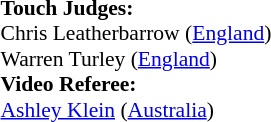<table width=100% style="font-size: 90%">
<tr>
<td><br><strong>Touch Judges:</strong>
<br>Chris Leatherbarrow (<a href='#'>England</a>)
<br>Warren Turley (<a href='#'>England</a>)
<br><strong>Video Referee:</strong>
<br><a href='#'>Ashley Klein</a> (<a href='#'>Australia</a>)</td>
</tr>
</table>
